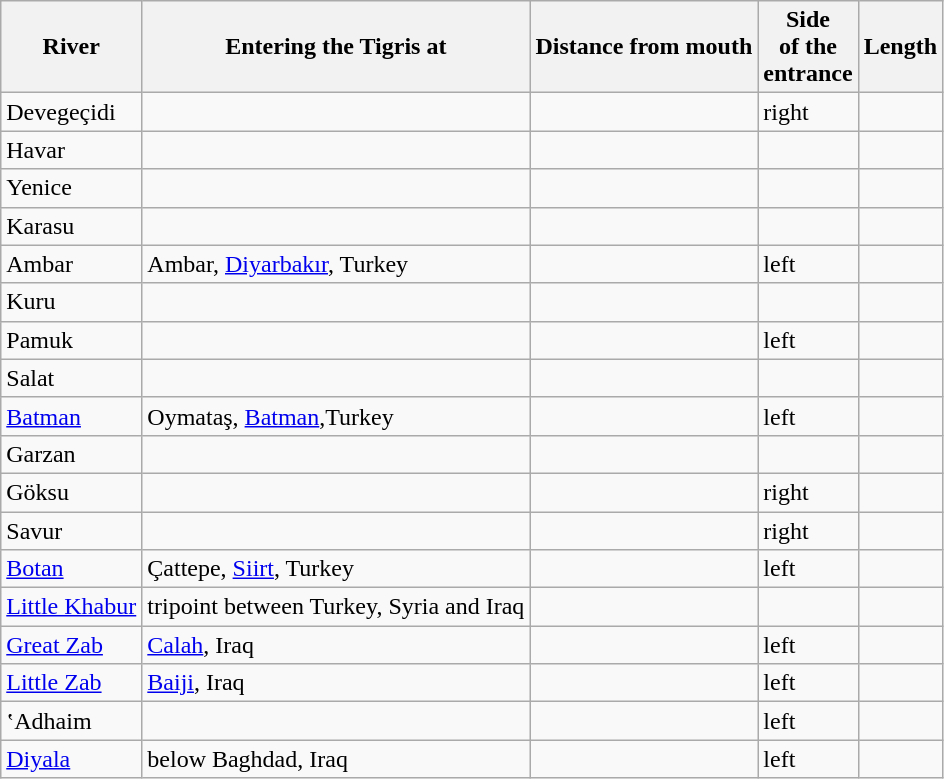<table class="wikitable sortable">
<tr>
<th>River</th>
<th>Entering the Tigris at</th>
<th>Distance from mouth</th>
<th>Side <br>of the<br>entrance</th>
<th>Length</th>
</tr>
<tr>
<td>Devegeçidi</td>
<td></td>
<td></td>
<td>right</td>
<td></td>
</tr>
<tr>
<td>Havar</td>
<td></td>
<td></td>
<td></td>
<td></td>
</tr>
<tr>
<td>Yenice</td>
<td></td>
<td></td>
<td></td>
<td></td>
</tr>
<tr>
<td>Karasu</td>
<td></td>
<td></td>
<td></td>
<td></td>
</tr>
<tr>
<td>Ambar</td>
<td>Ambar, <a href='#'>Diyarbakır</a>, Turkey</td>
<td></td>
<td>left</td>
<td></td>
</tr>
<tr>
<td>Kuru</td>
<td></td>
<td></td>
<td></td>
<td></td>
</tr>
<tr>
<td>Pamuk</td>
<td></td>
<td></td>
<td>left</td>
<td></td>
</tr>
<tr>
<td>Salat</td>
<td></td>
<td></td>
<td></td>
<td></td>
</tr>
<tr>
<td><a href='#'>Batman</a></td>
<td>Oymataş, <a href='#'>Batman</a>,Turkey</td>
<td></td>
<td>left</td>
<td></td>
</tr>
<tr>
<td>Garzan</td>
<td></td>
<td></td>
<td></td>
<td></td>
</tr>
<tr>
<td>Göksu</td>
<td></td>
<td></td>
<td>right</td>
<td></td>
</tr>
<tr>
<td>Savur</td>
<td></td>
<td></td>
<td>right</td>
<td></td>
</tr>
<tr>
<td><a href='#'>Botan</a></td>
<td>Çattepe, <a href='#'>Siirt</a>, Turkey</td>
<td></td>
<td>left</td>
<td></td>
</tr>
<tr>
<td><a href='#'>Little Khabur</a></td>
<td>tripoint between Turkey, Syria and Iraq</td>
<td></td>
<td></td>
<td></td>
</tr>
<tr>
<td><a href='#'>Great Zab</a></td>
<td><a href='#'>Calah</a>, Iraq</td>
<td></td>
<td>left</td>
<td></td>
</tr>
<tr>
<td><a href='#'>Little Zab</a></td>
<td><a href='#'>Baiji</a>, Iraq</td>
<td></td>
<td>left</td>
<td></td>
</tr>
<tr>
<td>‛Adhaim</td>
<td></td>
<td></td>
<td>left</td>
<td></td>
</tr>
<tr>
<td><a href='#'>Diyala</a></td>
<td>below Baghdad, Iraq</td>
<td></td>
<td>left</td>
<td></td>
</tr>
</table>
